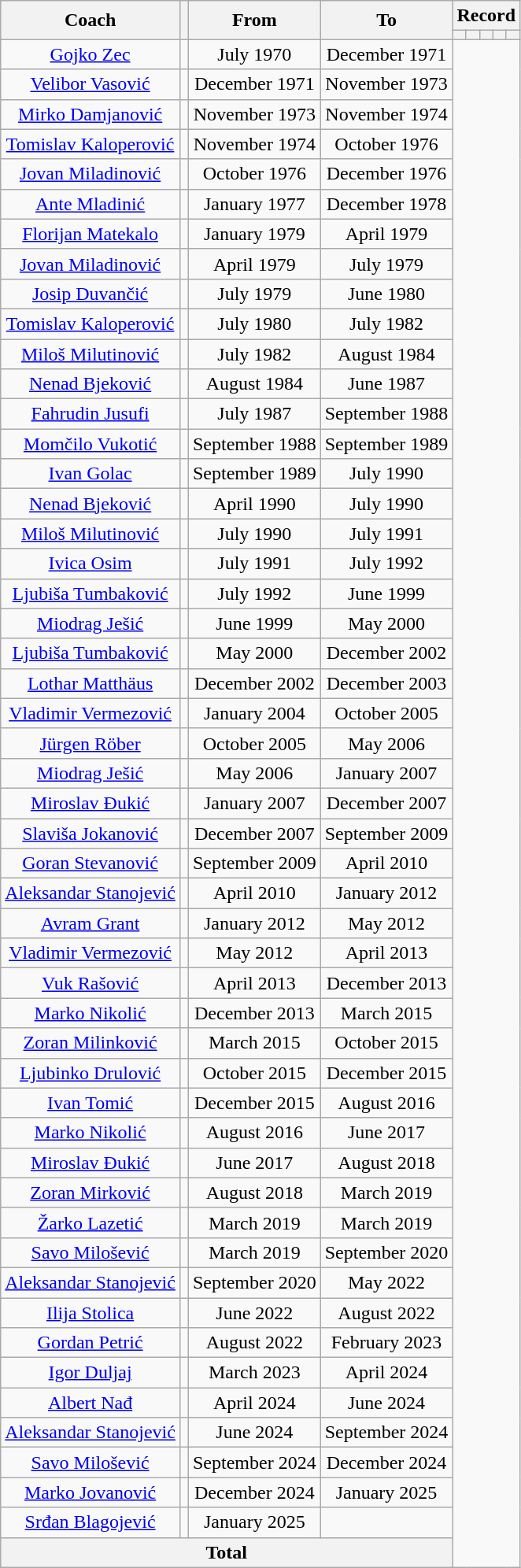<table class="wikitable" style="text-align: center">
<tr>
<th rowspan="2">Coach</th>
<th rowspan="2"></th>
<th rowspan="2">From</th>
<th rowspan="2">To</th>
<th colspan="5">Record</th>
</tr>
<tr>
<th></th>
<th></th>
<th></th>
<th></th>
<th></th>
</tr>
<tr>
<td><a href='#'>Gojko Zec</a></td>
<td></td>
<td>July 1970</td>
<td>December 1971<br></td>
</tr>
<tr>
<td><a href='#'>Velibor Vasović</a></td>
<td></td>
<td>December 1971</td>
<td>November 1973<br></td>
</tr>
<tr>
<td><a href='#'>Mirko Damjanović</a></td>
<td></td>
<td>November 1973</td>
<td>November 1974<br></td>
</tr>
<tr>
<td><a href='#'>Tomislav Kaloperović</a></td>
<td></td>
<td>November 1974</td>
<td>October 1976<br></td>
</tr>
<tr>
<td><a href='#'>Jovan Miladinović</a></td>
<td></td>
<td>October 1976</td>
<td>December 1976<br></td>
</tr>
<tr>
<td><a href='#'>Ante Mladinić</a></td>
<td></td>
<td>January 1977</td>
<td>December 1978<br></td>
</tr>
<tr>
<td><a href='#'>Florijan Matekalo</a></td>
<td></td>
<td>January 1979</td>
<td>April 1979<br></td>
</tr>
<tr>
<td><a href='#'>Jovan Miladinović</a></td>
<td></td>
<td>April 1979</td>
<td>July 1979<br></td>
</tr>
<tr>
<td><a href='#'>Josip Duvančić</a></td>
<td></td>
<td>July 1979</td>
<td>June 1980<br></td>
</tr>
<tr>
<td><a href='#'>Tomislav Kaloperović</a></td>
<td></td>
<td>July 1980</td>
<td>July 1982<br></td>
</tr>
<tr>
<td><a href='#'>Miloš Milutinović</a></td>
<td></td>
<td>July 1982</td>
<td>August 1984<br></td>
</tr>
<tr>
<td><a href='#'>Nenad Bjeković</a></td>
<td></td>
<td>August 1984</td>
<td>June 1987<br></td>
</tr>
<tr>
<td><a href='#'>Fahrudin Jusufi</a></td>
<td></td>
<td>July 1987</td>
<td>September 1988<br></td>
</tr>
<tr>
<td><a href='#'>Momčilo Vukotić</a></td>
<td></td>
<td>September 1988</td>
<td>September 1989<br></td>
</tr>
<tr>
<td><a href='#'>Ivan Golac</a></td>
<td></td>
<td>September 1989</td>
<td>July 1990<br></td>
</tr>
<tr>
<td><a href='#'>Nenad Bjeković</a></td>
<td></td>
<td>April 1990</td>
<td>July 1990<br></td>
</tr>
<tr>
<td><a href='#'>Miloš Milutinović</a></td>
<td></td>
<td>July 1990</td>
<td>July 1991<br></td>
</tr>
<tr>
<td><a href='#'>Ivica Osim</a></td>
<td></td>
<td>July 1991</td>
<td>July 1992<br></td>
</tr>
<tr>
<td><a href='#'>Ljubiša Tumbaković</a></td>
<td></td>
<td>July 1992</td>
<td>June 1999<br></td>
</tr>
<tr>
<td><a href='#'>Miodrag Ješić</a></td>
<td></td>
<td>June 1999</td>
<td>May 2000<br></td>
</tr>
<tr>
<td><a href='#'>Ljubiša Tumbaković</a></td>
<td></td>
<td>May 2000</td>
<td>December 2002<br></td>
</tr>
<tr>
<td><a href='#'>Lothar Matthäus</a></td>
<td></td>
<td>December 2002</td>
<td>December 2003<br></td>
</tr>
<tr>
<td><a href='#'>Vladimir Vermezović</a></td>
<td></td>
<td>January 2004</td>
<td>October 2005<br></td>
</tr>
<tr>
<td><a href='#'>Jürgen Röber</a></td>
<td></td>
<td>October 2005</td>
<td>May 2006<br></td>
</tr>
<tr>
<td><a href='#'>Miodrag Ješić</a></td>
<td></td>
<td>May 2006</td>
<td>January 2007<br></td>
</tr>
<tr>
<td><a href='#'>Miroslav Đukić</a></td>
<td></td>
<td>January 2007</td>
<td>December 2007<br></td>
</tr>
<tr>
<td><a href='#'>Slaviša Jokanović</a></td>
<td></td>
<td>December 2007</td>
<td>September 2009<br></td>
</tr>
<tr>
<td><a href='#'>Goran Stevanović</a></td>
<td></td>
<td>September 2009</td>
<td>April 2010<br></td>
</tr>
<tr>
<td><a href='#'>Aleksandar Stanojević</a></td>
<td></td>
<td>April 2010</td>
<td>January 2012<br></td>
</tr>
<tr>
<td><a href='#'>Avram Grant</a></td>
<td></td>
<td>January 2012</td>
<td>May 2012<br></td>
</tr>
<tr>
<td><a href='#'>Vladimir Vermezović</a></td>
<td></td>
<td>May 2012</td>
<td>April 2013<br></td>
</tr>
<tr>
<td><a href='#'>Vuk Rašović</a></td>
<td></td>
<td>April 2013</td>
<td>December 2013<br></td>
</tr>
<tr>
<td><a href='#'>Marko Nikolić</a></td>
<td></td>
<td>December 2013</td>
<td>March 2015<br></td>
</tr>
<tr>
<td><a href='#'>Zoran Milinković</a></td>
<td></td>
<td>March 2015</td>
<td>October 2015<br></td>
</tr>
<tr>
<td><a href='#'>Ljubinko Drulović</a></td>
<td></td>
<td>October 2015</td>
<td>December 2015<br></td>
</tr>
<tr>
<td><a href='#'>Ivan Tomić</a></td>
<td></td>
<td>December 2015</td>
<td>August 2016<br></td>
</tr>
<tr>
<td><a href='#'>Marko Nikolić</a></td>
<td></td>
<td>August 2016</td>
<td>June 2017<br></td>
</tr>
<tr>
<td><a href='#'>Miroslav Đukić</a></td>
<td></td>
<td>June 2017</td>
<td>August 2018<br></td>
</tr>
<tr>
<td><a href='#'>Zoran Mirković</a></td>
<td></td>
<td>August 2018</td>
<td>March 2019<br></td>
</tr>
<tr>
<td><a href='#'>Žarko Lazetić</a></td>
<td></td>
<td>March 2019</td>
<td>March 2019<br></td>
</tr>
<tr>
<td><a href='#'>Savo Milošević</a></td>
<td></td>
<td>March 2019</td>
<td>September 2020<br></td>
</tr>
<tr>
<td><a href='#'>Aleksandar Stanojević</a></td>
<td></td>
<td>September 2020</td>
<td>May 2022<br></td>
</tr>
<tr>
<td><a href='#'>Ilija Stolica</a></td>
<td></td>
<td>June 2022</td>
<td>August 2022<br></td>
</tr>
<tr>
<td><a href='#'>Gordan Petrić</a></td>
<td></td>
<td>August 2022</td>
<td>February 2023<br></td>
</tr>
<tr>
<td><a href='#'>Igor Duljaj</a></td>
<td></td>
<td>March 2023</td>
<td>April 2024<br></td>
</tr>
<tr>
<td><a href='#'>Albert Nađ</a></td>
<td></td>
<td>April 2024</td>
<td>June 2024<br></td>
</tr>
<tr>
<td><a href='#'>Aleksandar Stanojević</a></td>
<td></td>
<td>June 2024</td>
<td>September 2024<br></td>
</tr>
<tr>
<td><a href='#'>Savo Milošević</a></td>
<td></td>
<td>September 2024</td>
<td>December 2024<br></td>
</tr>
<tr>
<td><a href='#'>Marko Jovanović</a></td>
<td></td>
<td>December 2024</td>
<td>January 2025<br></td>
</tr>
<tr>
<td><a href='#'>Srđan Blagojević</a></td>
<td></td>
<td>January 2025</td>
<td><br></td>
</tr>
<tr>
<th colspan="4">Total<br></th>
</tr>
</table>
